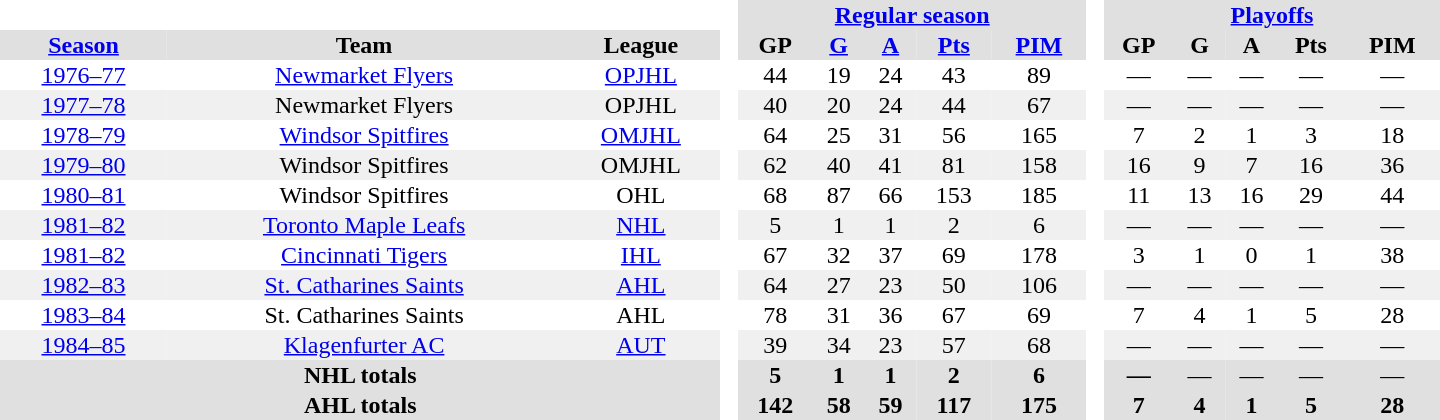<table border="0" cellpadding="1" cellspacing="0" style="text-align:center; width:60em">
<tr bgcolor="#e0e0e0">
<th colspan="3" bgcolor="#ffffff"> </th>
<th rowspan="99" bgcolor="#ffffff"> </th>
<th colspan="5"><a href='#'>Regular season</a></th>
<th rowspan="99" bgcolor="#ffffff"> </th>
<th colspan="5"><a href='#'>Playoffs</a></th>
</tr>
<tr bgcolor="#e0e0e0">
<th><a href='#'>Season</a></th>
<th>Team</th>
<th>League</th>
<th>GP</th>
<th><a href='#'>G</a></th>
<th><a href='#'>A</a></th>
<th><a href='#'>Pts</a></th>
<th><a href='#'>PIM</a></th>
<th>GP</th>
<th>G</th>
<th>A</th>
<th>Pts</th>
<th>PIM</th>
</tr>
<tr>
<td><a href='#'>1976–77</a></td>
<td><a href='#'>Newmarket Flyers</a></td>
<td><a href='#'>OPJHL</a></td>
<td>44</td>
<td>19</td>
<td>24</td>
<td>43</td>
<td>89</td>
<td>—</td>
<td>—</td>
<td>—</td>
<td>—</td>
<td>—</td>
</tr>
<tr bgcolor="#f0f0f0">
<td><a href='#'>1977–78</a></td>
<td>Newmarket Flyers</td>
<td>OPJHL</td>
<td>40</td>
<td>20</td>
<td>24</td>
<td>44</td>
<td>67</td>
<td>—</td>
<td>—</td>
<td>—</td>
<td>—</td>
<td>—</td>
</tr>
<tr>
<td><a href='#'>1978–79</a></td>
<td><a href='#'>Windsor Spitfires</a></td>
<td><a href='#'>OMJHL</a></td>
<td>64</td>
<td>25</td>
<td>31</td>
<td>56</td>
<td>165</td>
<td>7</td>
<td>2</td>
<td>1</td>
<td>3</td>
<td>18</td>
</tr>
<tr bgcolor="#f0f0f0">
<td><a href='#'>1979–80</a></td>
<td>Windsor Spitfires</td>
<td>OMJHL</td>
<td>62</td>
<td>40</td>
<td>41</td>
<td>81</td>
<td>158</td>
<td>16</td>
<td>9</td>
<td>7</td>
<td>16</td>
<td>36</td>
</tr>
<tr>
<td><a href='#'>1980–81</a></td>
<td>Windsor Spitfires</td>
<td>OHL</td>
<td>68</td>
<td>87</td>
<td>66</td>
<td>153</td>
<td>185</td>
<td>11</td>
<td>13</td>
<td>16</td>
<td>29</td>
<td>44</td>
</tr>
<tr bgcolor="#f0f0f0">
<td><a href='#'>1981–82</a></td>
<td><a href='#'>Toronto Maple Leafs</a></td>
<td><a href='#'>NHL</a></td>
<td>5</td>
<td>1</td>
<td>1</td>
<td>2</td>
<td>6</td>
<td>—</td>
<td>—</td>
<td>—</td>
<td>—</td>
<td>—</td>
</tr>
<tr>
<td><a href='#'>1981–82</a></td>
<td><a href='#'>Cincinnati Tigers</a></td>
<td><a href='#'>IHL</a></td>
<td>67</td>
<td>32</td>
<td>37</td>
<td>69</td>
<td>178</td>
<td>3</td>
<td>1</td>
<td>0</td>
<td>1</td>
<td>38</td>
</tr>
<tr bgcolor="#f0f0f0">
<td><a href='#'>1982–83</a></td>
<td><a href='#'>St. Catharines Saints</a></td>
<td><a href='#'>AHL</a></td>
<td>64</td>
<td>27</td>
<td>23</td>
<td>50</td>
<td>106</td>
<td>—</td>
<td>—</td>
<td>—</td>
<td>—</td>
<td>—</td>
</tr>
<tr>
<td><a href='#'>1983–84</a></td>
<td>St. Catharines Saints</td>
<td>AHL</td>
<td>78</td>
<td>31</td>
<td>36</td>
<td>67</td>
<td>69</td>
<td>7</td>
<td>4</td>
<td>1</td>
<td>5</td>
<td>28</td>
</tr>
<tr bgcolor="#f0f0f0">
<td><a href='#'>1984–85</a></td>
<td><a href='#'>Klagenfurter AC</a></td>
<td><a href='#'>AUT</a></td>
<td>39</td>
<td>34</td>
<td>23</td>
<td>57</td>
<td>68</td>
<td>—</td>
<td>—</td>
<td>—</td>
<td>—</td>
<td>—</td>
</tr>
<tr bgcolor="#e0e0e0">
<th colspan="3">NHL totals</th>
<th>5</th>
<th>1</th>
<th>1</th>
<th>2</th>
<th>6</th>
<th>—</th>
<td>—</td>
<td>—</td>
<td>—</td>
<td>—</td>
</tr>
<tr bgcolor="#e0e0e0">
<th colspan="3">AHL totals</th>
<th>142</th>
<th>58</th>
<th>59</th>
<th>117</th>
<th>175</th>
<th>7</th>
<th>4</th>
<th>1</th>
<th>5</th>
<th>28</th>
</tr>
</table>
